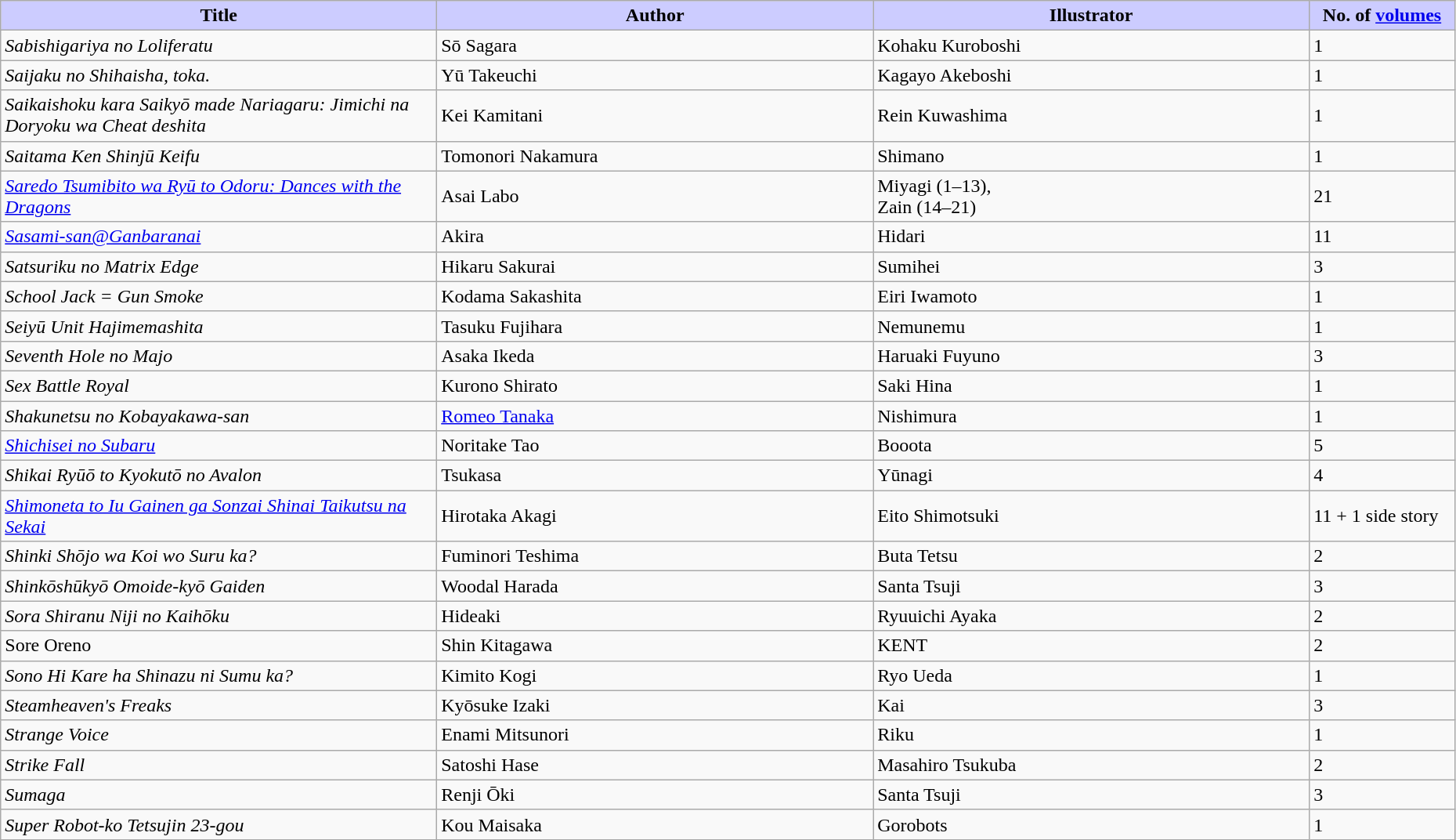<table class="wikitable" style="width: 98%;">
<tr>
<th width=30% style="background:#ccf;">Title</th>
<th width=30% style="background:#ccf;">Author</th>
<th width=30% style="background:#ccf;">Illustrator</th>
<th width=10% style="background:#ccf;">No. of <a href='#'>volumes</a></th>
</tr>
<tr>
<td><em>Sabishigariya no Loliferatu</em></td>
<td>Sō Sagara</td>
<td>Kohaku Kuroboshi</td>
<td>1</td>
</tr>
<tr>
<td><em>Saijaku no Shihaisha, toka.</em></td>
<td>Yū Takeuchi</td>
<td>Kagayo Akeboshi</td>
<td>1</td>
</tr>
<tr>
<td><em>Saikaishoku kara Saikyō made Nariagaru: Jimichi na Doryoku wa Cheat deshita</em></td>
<td>Kei Kamitani</td>
<td>Rein Kuwashima</td>
<td>1</td>
</tr>
<tr>
<td><em>Saitama Ken Shinjū Keifu</em></td>
<td>Tomonori Nakamura</td>
<td>Shimano</td>
<td>1</td>
</tr>
<tr>
<td><em><a href='#'>Saredo Tsumibito wa Ryū to Odoru: Dances with the Dragons</a></em></td>
<td>Asai Labo</td>
<td>Miyagi (1–13),<br>Zain (14–21)</td>
<td>21</td>
</tr>
<tr>
<td><em><a href='#'>Sasami-san@Ganbaranai</a></em></td>
<td>Akira</td>
<td>Hidari</td>
<td>11</td>
</tr>
<tr>
<td><em>Satsuriku no Matrix Edge</em></td>
<td>Hikaru Sakurai</td>
<td>Sumihei</td>
<td>3</td>
</tr>
<tr>
<td><em>School Jack = Gun Smoke</em></td>
<td>Kodama Sakashita</td>
<td>Eiri Iwamoto</td>
<td>1</td>
</tr>
<tr>
<td><em>Seiyū Unit Hajimemashita</em></td>
<td>Tasuku Fujihara</td>
<td>Nemunemu</td>
<td>1</td>
</tr>
<tr>
<td><em>Seventh Hole no Majo</em></td>
<td>Asaka Ikeda</td>
<td>Haruaki Fuyuno</td>
<td>3</td>
</tr>
<tr>
<td><em>Sex Battle Royal</em></td>
<td>Kurono Shirato</td>
<td>Saki Hina</td>
<td>1</td>
</tr>
<tr>
<td><em>Shakunetsu no Kobayakawa-san</em></td>
<td><a href='#'>Romeo Tanaka</a></td>
<td>Nishimura</td>
<td>1</td>
</tr>
<tr>
<td><em><a href='#'>Shichisei no Subaru</a></em></td>
<td>Noritake Tao</td>
<td>Booota</td>
<td>5</td>
</tr>
<tr>
<td><em>Shikai Ryūō to Kyokutō no Avalon</em></td>
<td>Tsukasa</td>
<td>Yūnagi</td>
<td>4</td>
</tr>
<tr>
<td><em><a href='#'>Shimoneta to Iu Gainen ga Sonzai Shinai Taikutsu na Sekai</a></em></td>
<td>Hirotaka Akagi</td>
<td>Eito Shimotsuki</td>
<td>11 + 1 side story</td>
</tr>
<tr>
<td><em>Shinki Shōjo wa Koi wo Suru ka?</em></td>
<td>Fuminori Teshima</td>
<td>Buta Tetsu</td>
<td>2</td>
</tr>
<tr>
<td><em>Shinkōshūkyō Omoide-kyō Gaiden</em></td>
<td>Woodal Harada</td>
<td>Santa Tsuji</td>
<td>3</td>
</tr>
<tr>
<td><em>Sora Shiranu Niji no Kaihōku</em></td>
<td>Hideaki</td>
<td>Ryuuichi Ayaka</td>
<td>2</td>
</tr>
<tr>
<td>Sore Oreno</td>
<td>Shin Kitagawa</td>
<td>KENT</td>
<td>2</td>
</tr>
<tr>
<td><em>Sono Hi Kare ha Shinazu ni Sumu ka?</em></td>
<td>Kimito Kogi</td>
<td>Ryo Ueda</td>
<td>1</td>
</tr>
<tr>
<td><em>Steamheaven's Freaks</em></td>
<td>Kyōsuke Izaki</td>
<td>Kai</td>
<td>3</td>
</tr>
<tr>
<td><em>Strange Voice</em></td>
<td>Enami Mitsunori</td>
<td>Riku</td>
<td>1</td>
</tr>
<tr>
<td><em>Strike Fall</em></td>
<td>Satoshi Hase</td>
<td>Masahiro Tsukuba</td>
<td>2</td>
</tr>
<tr>
<td><em>Sumaga</em></td>
<td>Renji Ōki</td>
<td>Santa Tsuji</td>
<td>3</td>
</tr>
<tr>
<td><em>Super Robot-ko Tetsujin 23-gou</em></td>
<td>Kou Maisaka</td>
<td>Gorobots</td>
<td>1</td>
</tr>
</table>
